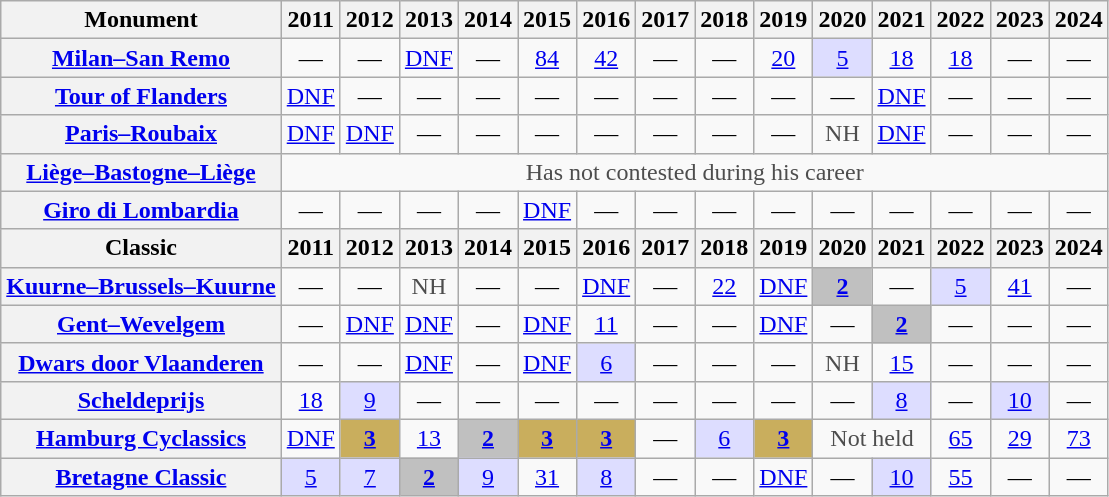<table class="wikitable plainrowheaders">
<tr>
<th>Monument</th>
<th scope="col">2011</th>
<th scope="col">2012</th>
<th scope="col">2013</th>
<th scope="col">2014</th>
<th scope="col">2015</th>
<th scope="col">2016</th>
<th scope="col">2017</th>
<th scope="col">2018</th>
<th scope="col">2019</th>
<th scope="col">2020</th>
<th scope="col">2021</th>
<th scope="col">2022</th>
<th scope="col">2023</th>
<th scope="col">2024</th>
</tr>
<tr style="text-align:center;">
<th scope="row"><a href='#'>Milan–San Remo</a></th>
<td>—</td>
<td>—</td>
<td><a href='#'>DNF</a></td>
<td>—</td>
<td><a href='#'>84</a></td>
<td><a href='#'>42</a></td>
<td>—</td>
<td>—</td>
<td><a href='#'>20</a></td>
<td style="background:#ddf;"><a href='#'>5</a></td>
<td><a href='#'>18</a></td>
<td><a href='#'>18</a></td>
<td>—</td>
<td>—</td>
</tr>
<tr style="text-align:center;">
<th scope="row"><a href='#'>Tour of Flanders</a></th>
<td><a href='#'>DNF</a></td>
<td>—</td>
<td>—</td>
<td>—</td>
<td>—</td>
<td>—</td>
<td>—</td>
<td>—</td>
<td>—</td>
<td>—</td>
<td><a href='#'>DNF</a></td>
<td>—</td>
<td>—</td>
<td>—</td>
</tr>
<tr style="text-align:center;">
<th scope="row"><a href='#'>Paris–Roubaix</a></th>
<td><a href='#'>DNF</a></td>
<td><a href='#'>DNF</a></td>
<td>—</td>
<td>—</td>
<td>—</td>
<td>—</td>
<td>—</td>
<td>—</td>
<td>—</td>
<td style="color:#4d4d4d;">NH</td>
<td><a href='#'>DNF</a></td>
<td>—</td>
<td>—</td>
<td>—</td>
</tr>
<tr style="text-align:center;">
<th scope="row"><a href='#'>Liège–Bastogne–Liège</a></th>
<td style="color:#4d4d4d;" colspan=14>Has not contested during his career</td>
</tr>
<tr style="text-align:center;">
<th scope="row"><a href='#'>Giro di Lombardia</a></th>
<td>—</td>
<td>—</td>
<td>—</td>
<td>—</td>
<td><a href='#'>DNF</a></td>
<td>—</td>
<td>—</td>
<td>—</td>
<td>—</td>
<td>—</td>
<td>—</td>
<td>—</td>
<td>—</td>
<td>—</td>
</tr>
<tr>
<th>Classic</th>
<th scope="col">2011</th>
<th scope="col">2012</th>
<th scope="col">2013</th>
<th scope="col">2014</th>
<th scope="col">2015</th>
<th scope="col">2016</th>
<th scope="col">2017</th>
<th scope="col">2018</th>
<th scope="col">2019</th>
<th scope="col">2020</th>
<th scope="col">2021</th>
<th scope="col">2022</th>
<th scope="col">2023</th>
<th scope="col">2024</th>
</tr>
<tr style="text-align:center;">
<th scope="row"><a href='#'>Kuurne–Brussels–Kuurne</a></th>
<td>—</td>
<td>—</td>
<td style="color:#4d4d4d;">NH</td>
<td>—</td>
<td>—</td>
<td><a href='#'>DNF</a></td>
<td>—</td>
<td><a href='#'>22</a></td>
<td><a href='#'>DNF</a></td>
<td style="background:silver;"><a href='#'><strong>2</strong></a></td>
<td>—</td>
<td style="background:#ddf;"><a href='#'>5</a></td>
<td><a href='#'>41</a></td>
<td>—</td>
</tr>
<tr style="text-align:center;">
<th scope="row"><a href='#'>Gent–Wevelgem</a></th>
<td>—</td>
<td><a href='#'>DNF</a></td>
<td><a href='#'>DNF</a></td>
<td>—</td>
<td><a href='#'>DNF</a></td>
<td><a href='#'>11</a></td>
<td>—</td>
<td>—</td>
<td><a href='#'>DNF</a></td>
<td>—</td>
<td style="background:silver;"><a href='#'><strong>2</strong></a></td>
<td>—</td>
<td>—</td>
<td>—</td>
</tr>
<tr style="text-align:center;">
<th scope="row"><a href='#'>Dwars door Vlaanderen</a></th>
<td>—</td>
<td>—</td>
<td><a href='#'>DNF</a></td>
<td>—</td>
<td><a href='#'>DNF</a></td>
<td style="background:#ddf;"><a href='#'>6</a></td>
<td>—</td>
<td>—</td>
<td>—</td>
<td style="color:#4d4d4d;">NH</td>
<td><a href='#'>15</a></td>
<td>—</td>
<td>—</td>
<td>—</td>
</tr>
<tr style="text-align:center;">
<th scope="row"><a href='#'>Scheldeprijs</a></th>
<td><a href='#'>18</a></td>
<td style="background:#ddf;"><a href='#'>9</a></td>
<td>—</td>
<td>—</td>
<td>—</td>
<td>—</td>
<td>—</td>
<td>—</td>
<td>—</td>
<td>—</td>
<td style="background:#ddf;"><a href='#'>8</a></td>
<td>—</td>
<td style="background:#ddf;"><a href='#'>10</a></td>
<td>—</td>
</tr>
<tr style="text-align:center;">
<th scope="row"><a href='#'>Hamburg Cyclassics</a></th>
<td><a href='#'>DNF</a></td>
<td style="background:#C9AE5D;"><a href='#'><strong>3</strong></a></td>
<td><a href='#'>13</a></td>
<td style="background:silver;"><a href='#'><strong>2</strong></a></td>
<td style="background:#C9AE5D;"><a href='#'><strong>3</strong></a></td>
<td style="background:#C9AE5D;"><a href='#'><strong>3</strong></a></td>
<td>—</td>
<td style="background:#ddf;"><a href='#'>6</a></td>
<td style="background:#C9AE5D;"><a href='#'><strong>3</strong></a></td>
<td style="color:#4d4d4d;" colspan="2">Not held</td>
<td><a href='#'>65</a></td>
<td><a href='#'>29</a></td>
<td><a href='#'>73</a></td>
</tr>
<tr style="text-align:center;">
<th scope="row"><a href='#'>Bretagne Classic</a></th>
<td style="background:#ddf;"><a href='#'>5</a></td>
<td style="background:#ddf;"><a href='#'>7</a></td>
<td style="background:silver;"><a href='#'><strong>2</strong></a></td>
<td style="background:#ddf;"><a href='#'>9</a></td>
<td><a href='#'>31</a></td>
<td style="background:#ddf;"><a href='#'>8</a></td>
<td>—</td>
<td>—</td>
<td><a href='#'>DNF</a></td>
<td>—</td>
<td style="background:#ddf;"><a href='#'>10</a></td>
<td><a href='#'>55</a></td>
<td>—</td>
<td>—</td>
</tr>
</table>
